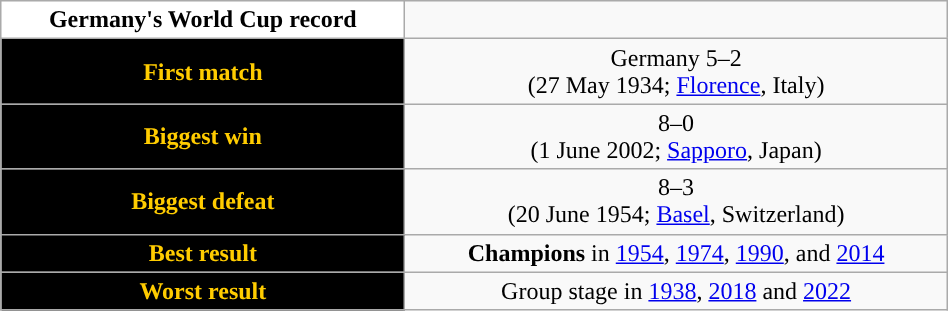<table class="wikitable collapsible collapsed" style="width:50%;text-align:center">
<tr>
<th style="background:white; color:black; "><strong>Germany's World Cup record</strong></th>
</tr>
<tr>
<th style="background:black; color:#FFCC00; ">First match</th>
<td> Germany 5–2 <br> (27 May 1934; <a href='#'>Florence</a>, Italy)</td>
</tr>
<tr>
<th style="background:black; color:#FFCC00; ">Biggest win</th>
<td> 8–0 <br> (1 June 2002; <a href='#'>Sapporo</a>, Japan)</td>
</tr>
<tr>
<th style="background:black; color:#FFCC00; ">Biggest defeat</th>
<td> 8–3 <br> (20 June 1954; <a href='#'>Basel</a>, Switzerland)</td>
</tr>
<tr>
<th style="background:black; color:#FFCC00; ">Best result</th>
<td><strong>Champions</strong> in <a href='#'>1954</a>, <a href='#'>1974</a>, <a href='#'>1990</a>, and <a href='#'>2014</a></td>
</tr>
<tr>
<th style="background:black; color:#FFCC00; ">Worst result</th>
<td>Group stage in <a href='#'>1938</a>, <a href='#'>2018</a> and <a href='#'>2022</a></td>
</tr>
</table>
